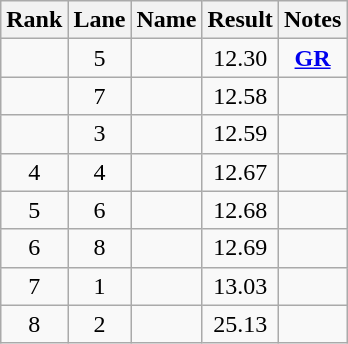<table class="wikitable sortable" style="text-align:center">
<tr>
<th>Rank</th>
<th>Lane</th>
<th>Name</th>
<th>Result</th>
<th>Notes</th>
</tr>
<tr>
<td></td>
<td>5</td>
<td align="left"></td>
<td>12.30</td>
<td><strong><a href='#'>GR</a></strong></td>
</tr>
<tr>
<td></td>
<td>7</td>
<td align="left"></td>
<td>12.58</td>
<td></td>
</tr>
<tr>
<td></td>
<td>3</td>
<td align="left"></td>
<td>12.59</td>
<td></td>
</tr>
<tr>
<td>4</td>
<td>4</td>
<td align="left"></td>
<td>12.67</td>
<td></td>
</tr>
<tr>
<td>5</td>
<td>6</td>
<td align="left"></td>
<td>12.68</td>
<td></td>
</tr>
<tr>
<td>6</td>
<td>8</td>
<td align="left"></td>
<td>12.69</td>
<td></td>
</tr>
<tr>
<td>7</td>
<td>1</td>
<td align="left"></td>
<td>13.03</td>
<td></td>
</tr>
<tr>
<td>8</td>
<td>2</td>
<td align="left"></td>
<td>25.13</td>
<td></td>
</tr>
</table>
